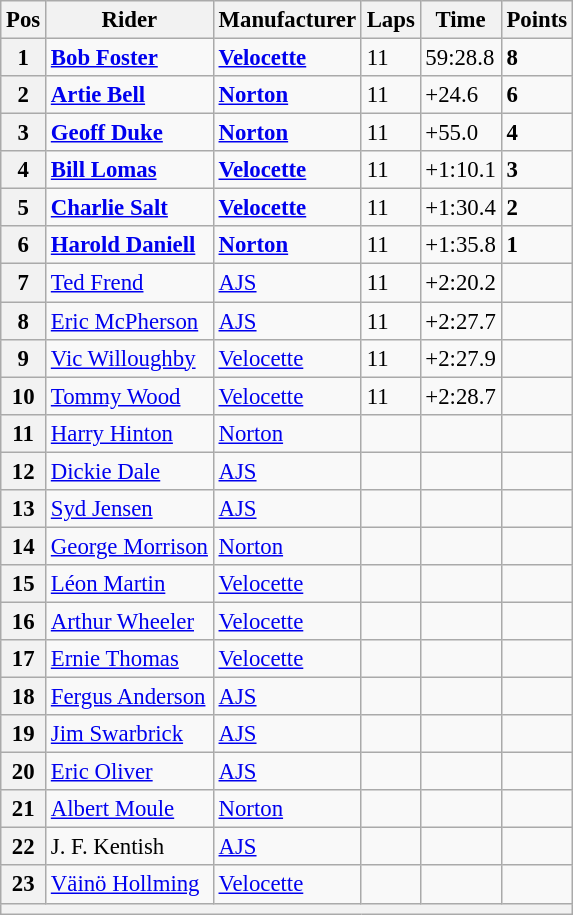<table class="wikitable" style="font-size: 95%;">
<tr>
<th>Pos</th>
<th>Rider</th>
<th>Manufacturer</th>
<th>Laps</th>
<th>Time</th>
<th>Points</th>
</tr>
<tr>
<th>1</th>
<td> <strong><a href='#'>Bob Foster</a></strong></td>
<td><strong><a href='#'>Velocette</a></strong></td>
<td>11</td>
<td>59:28.8</td>
<td><strong>8</strong></td>
</tr>
<tr>
<th>2</th>
<td> <strong><a href='#'>Artie Bell</a></strong></td>
<td><strong><a href='#'>Norton</a></strong></td>
<td>11</td>
<td>+24.6</td>
<td><strong>6</strong></td>
</tr>
<tr>
<th>3</th>
<td> <strong><a href='#'>Geoff Duke</a></strong></td>
<td><strong><a href='#'>Norton</a></strong></td>
<td>11</td>
<td>+55.0</td>
<td><strong>4</strong></td>
</tr>
<tr>
<th>4</th>
<td> <strong><a href='#'>Bill Lomas</a></strong></td>
<td><strong><a href='#'>Velocette</a></strong></td>
<td>11</td>
<td>+1:10.1</td>
<td><strong>3</strong></td>
</tr>
<tr>
<th>5</th>
<td> <strong><a href='#'>Charlie Salt</a></strong></td>
<td><strong><a href='#'>Velocette</a></strong></td>
<td>11</td>
<td>+1:30.4</td>
<td><strong>2</strong></td>
</tr>
<tr>
<th>6</th>
<td> <strong><a href='#'>Harold Daniell</a></strong></td>
<td><strong><a href='#'>Norton</a></strong></td>
<td>11</td>
<td>+1:35.8</td>
<td><strong>1</strong></td>
</tr>
<tr>
<th>7</th>
<td> <a href='#'>Ted Frend</a></td>
<td><a href='#'>AJS</a></td>
<td>11</td>
<td>+2:20.2</td>
<td></td>
</tr>
<tr>
<th>8</th>
<td> <a href='#'>Eric McPherson</a></td>
<td><a href='#'>AJS</a></td>
<td>11</td>
<td>+2:27.7</td>
<td></td>
</tr>
<tr>
<th>9</th>
<td> <a href='#'>Vic Willoughby</a></td>
<td><a href='#'>Velocette</a></td>
<td>11</td>
<td>+2:27.9</td>
<td></td>
</tr>
<tr>
<th>10</th>
<td> <a href='#'>Tommy Wood</a></td>
<td><a href='#'>Velocette</a></td>
<td>11</td>
<td>+2:28.7</td>
<td></td>
</tr>
<tr>
<th>11</th>
<td> <a href='#'>Harry Hinton</a></td>
<td><a href='#'>Norton</a></td>
<td></td>
<td></td>
<td></td>
</tr>
<tr>
<th>12</th>
<td> <a href='#'>Dickie Dale</a></td>
<td><a href='#'>AJS</a></td>
<td></td>
<td></td>
<td></td>
</tr>
<tr>
<th>13</th>
<td> <a href='#'>Syd Jensen</a></td>
<td><a href='#'>AJS</a></td>
<td></td>
<td></td>
<td></td>
</tr>
<tr>
<th>14</th>
<td> <a href='#'>George Morrison</a></td>
<td><a href='#'>Norton</a></td>
<td></td>
<td></td>
<td></td>
</tr>
<tr>
<th>15</th>
<td> <a href='#'>Léon Martin</a></td>
<td><a href='#'>Velocette</a></td>
<td></td>
<td></td>
<td></td>
</tr>
<tr>
<th>16</th>
<td> <a href='#'>Arthur Wheeler</a></td>
<td><a href='#'>Velocette</a></td>
<td></td>
<td></td>
<td></td>
</tr>
<tr>
<th>17</th>
<td> <a href='#'>Ernie Thomas</a></td>
<td><a href='#'>Velocette</a></td>
<td></td>
<td></td>
<td></td>
</tr>
<tr>
<th>18</th>
<td> <a href='#'>Fergus Anderson</a></td>
<td><a href='#'>AJS</a></td>
<td></td>
<td></td>
<td></td>
</tr>
<tr>
<th>19</th>
<td> <a href='#'>Jim Swarbrick</a></td>
<td><a href='#'>AJS</a></td>
<td></td>
<td></td>
<td></td>
</tr>
<tr>
<th>20</th>
<td> <a href='#'>Eric Oliver</a></td>
<td><a href='#'>AJS</a></td>
<td></td>
<td></td>
<td></td>
</tr>
<tr>
<th>21</th>
<td> <a href='#'>Albert Moule</a></td>
<td><a href='#'>Norton</a></td>
<td></td>
<td></td>
<td></td>
</tr>
<tr>
<th>22</th>
<td> J. F. Kentish</td>
<td><a href='#'>AJS</a></td>
<td></td>
<td></td>
<td></td>
</tr>
<tr>
<th>23</th>
<td> <a href='#'>Väinö Hollming</a></td>
<td><a href='#'>Velocette</a></td>
<td></td>
<td></td>
<td></td>
</tr>
<tr>
<th colspan=6></th>
</tr>
</table>
